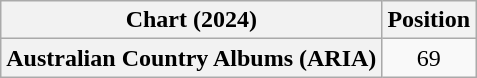<table class="wikitable plainrowheaders" style="text-align:center">
<tr>
<th scope="col">Chart (2024)</th>
<th scope="col">Position</th>
</tr>
<tr>
<th scope="row">Australian Country Albums (ARIA)</th>
<td>69</td>
</tr>
</table>
